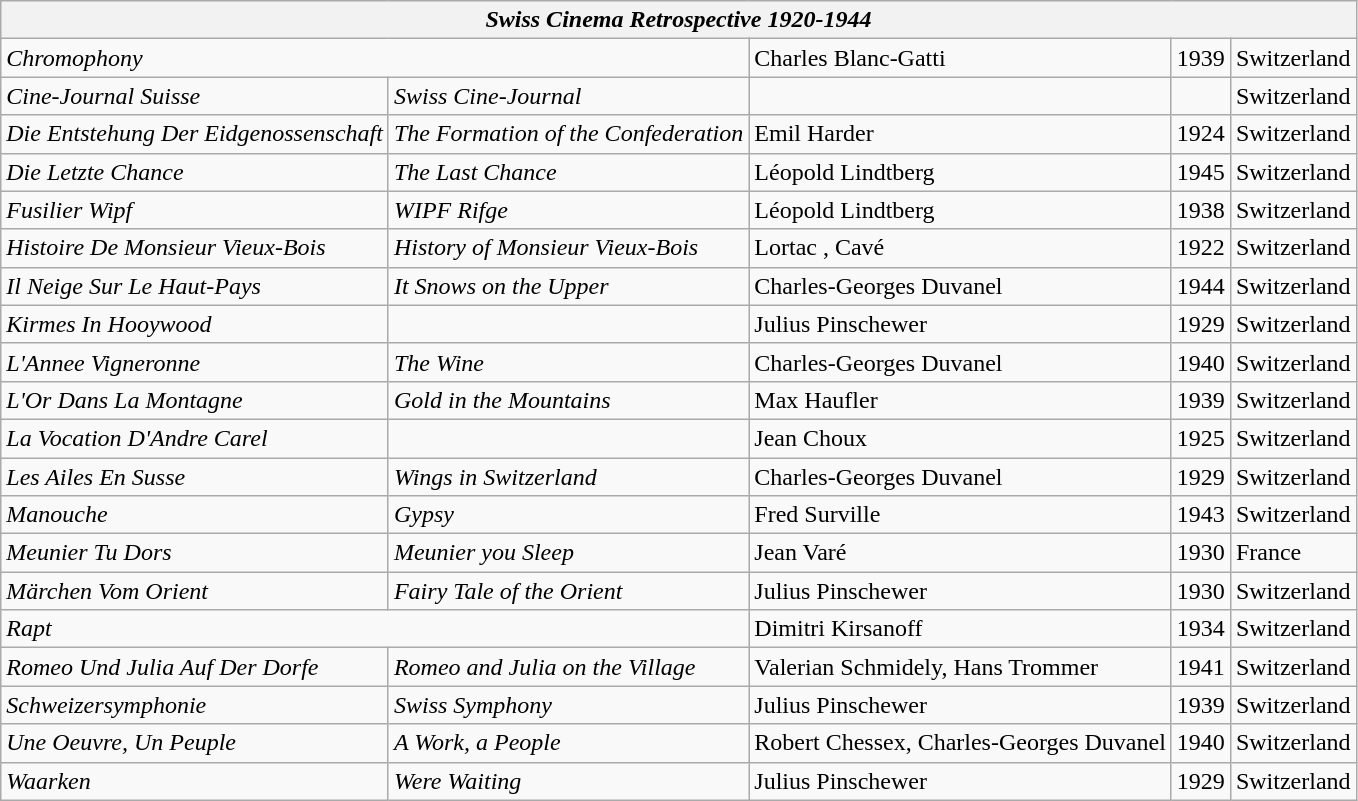<table class="wikitable">
<tr>
<th colspan="5"><em>Swiss Cinema Retrospective 1920-1944</em></th>
</tr>
<tr>
<td colspan="2"><em>Chromophony</em></td>
<td>Charles Blanc-Gatti</td>
<td>1939</td>
<td>Switzerland</td>
</tr>
<tr>
<td><em>Cine-Journal Suisse</em></td>
<td><em>Swiss Cine-Journal</em></td>
<td></td>
<td></td>
<td>Switzerland</td>
</tr>
<tr>
<td><em>Die Entstehung Der Eidgenossenschaft</em></td>
<td><em>The Formation of the Confederation</em></td>
<td>Emil Harder</td>
<td>1924</td>
<td>Switzerland</td>
</tr>
<tr>
<td><em>Die Letzte Chance</em></td>
<td><em>The Last Chance</em></td>
<td>Léopold Lindtberg</td>
<td>1945</td>
<td>Switzerland</td>
</tr>
<tr>
<td><em>Fusilier Wipf</em></td>
<td><em>WIPF Rifge</em></td>
<td>Léopold Lindtberg</td>
<td>1938</td>
<td>Switzerland</td>
</tr>
<tr>
<td><em>Histoire De Monsieur Vieux-Bois</em></td>
<td><em>History of Monsieur Vieux-Bois</em></td>
<td>Lortac , Cavé</td>
<td>1922</td>
<td>Switzerland</td>
</tr>
<tr>
<td><em>Il Neige Sur Le Haut-Pays</em></td>
<td><em>It Snows on the Upper</em></td>
<td>Charles-Georges Duvanel</td>
<td>1944</td>
<td>Switzerland</td>
</tr>
<tr>
<td><em>Kirmes In Hooywood</em></td>
<td></td>
<td>Julius Pinschewer</td>
<td>1929</td>
<td>Switzerland</td>
</tr>
<tr>
<td><em>L'Annee Vigneronne</em></td>
<td><em>The Wine</em></td>
<td>Charles-Georges Duvanel</td>
<td>1940</td>
<td>Switzerland</td>
</tr>
<tr>
<td><em>L'Or Dans La Montagne</em></td>
<td><em>Gold in the Mountains</em></td>
<td>Max Haufler</td>
<td>1939</td>
<td>Switzerland</td>
</tr>
<tr>
<td><em>La Vocation D'Andre Carel</em></td>
<td></td>
<td>Jean Choux</td>
<td>1925</td>
<td>Switzerland</td>
</tr>
<tr>
<td><em>Les Ailes En Susse</em></td>
<td><em>Wings in Switzerland</em></td>
<td>Charles-Georges Duvanel</td>
<td>1929</td>
<td>Switzerland</td>
</tr>
<tr>
<td><em>Manouche</em></td>
<td><em>Gypsy</em></td>
<td>Fred Surville</td>
<td>1943</td>
<td>Switzerland</td>
</tr>
<tr>
<td><em>Meunier Tu Dors</em></td>
<td><em>Meunier you Sleep</em></td>
<td>Jean Varé</td>
<td>1930</td>
<td>France</td>
</tr>
<tr>
<td><em>Märchen Vom Orient</em></td>
<td><em>Fairy Tale of the Orient</em></td>
<td>Julius Pinschewer</td>
<td>1930</td>
<td>Switzerland</td>
</tr>
<tr>
<td colspan="2"><em>Rapt</em></td>
<td>Dimitri Kirsanoff</td>
<td>1934</td>
<td>Switzerland</td>
</tr>
<tr>
<td><em>Romeo Und Julia Auf Der Dorfe</em></td>
<td><em>Romeo and Julia on the Village</em></td>
<td>Valerian Schmidely, Hans Trommer</td>
<td>1941</td>
<td>Switzerland</td>
</tr>
<tr>
<td><em>Schweizersymphonie</em></td>
<td><em>Swiss Symphony</em></td>
<td>Julius Pinschewer</td>
<td>1939</td>
<td>Switzerland</td>
</tr>
<tr>
<td><em>Une Oeuvre, Un Peuple</em></td>
<td><em>A Work, a People</em></td>
<td>Robert Chessex, Charles-Georges Duvanel</td>
<td>1940</td>
<td>Switzerland</td>
</tr>
<tr>
<td><em>Waarken</em></td>
<td><em>Were Waiting</em></td>
<td>Julius Pinschewer</td>
<td>1929</td>
<td>Switzerland</td>
</tr>
</table>
